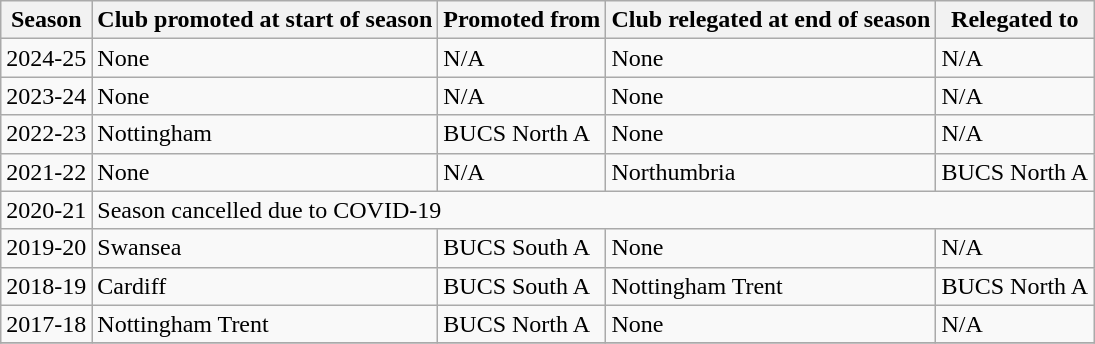<table class="wikitable sortable">
<tr>
<th>Season</th>
<th>Club promoted at start of season</th>
<th>Promoted from</th>
<th>Club relegated at end of season</th>
<th>Relegated to</th>
</tr>
<tr>
<td>2024-25</td>
<td>None</td>
<td>N/A</td>
<td>None</td>
<td>N/A</td>
</tr>
<tr>
<td>2023-24</td>
<td>None</td>
<td>N/A</td>
<td>None</td>
<td>N/A</td>
</tr>
<tr>
<td>2022-23</td>
<td>Nottingham</td>
<td>BUCS North A</td>
<td>None</td>
<td>N/A</td>
</tr>
<tr>
<td>2021-22</td>
<td>None</td>
<td>N/A</td>
<td>Northumbria</td>
<td>BUCS North A</td>
</tr>
<tr>
<td>2020-21</td>
<td colspan="4">Season cancelled due to COVID-19</td>
</tr>
<tr>
<td>2019-20</td>
<td>Swansea</td>
<td>BUCS South A</td>
<td>None</td>
<td>N/A</td>
</tr>
<tr>
<td>2018-19</td>
<td>Cardiff</td>
<td>BUCS South A</td>
<td>Nottingham Trent</td>
<td>BUCS North A</td>
</tr>
<tr>
<td>2017-18</td>
<td>Nottingham Trent</td>
<td>BUCS North A</td>
<td>None</td>
<td>N/A</td>
</tr>
<tr>
</tr>
</table>
